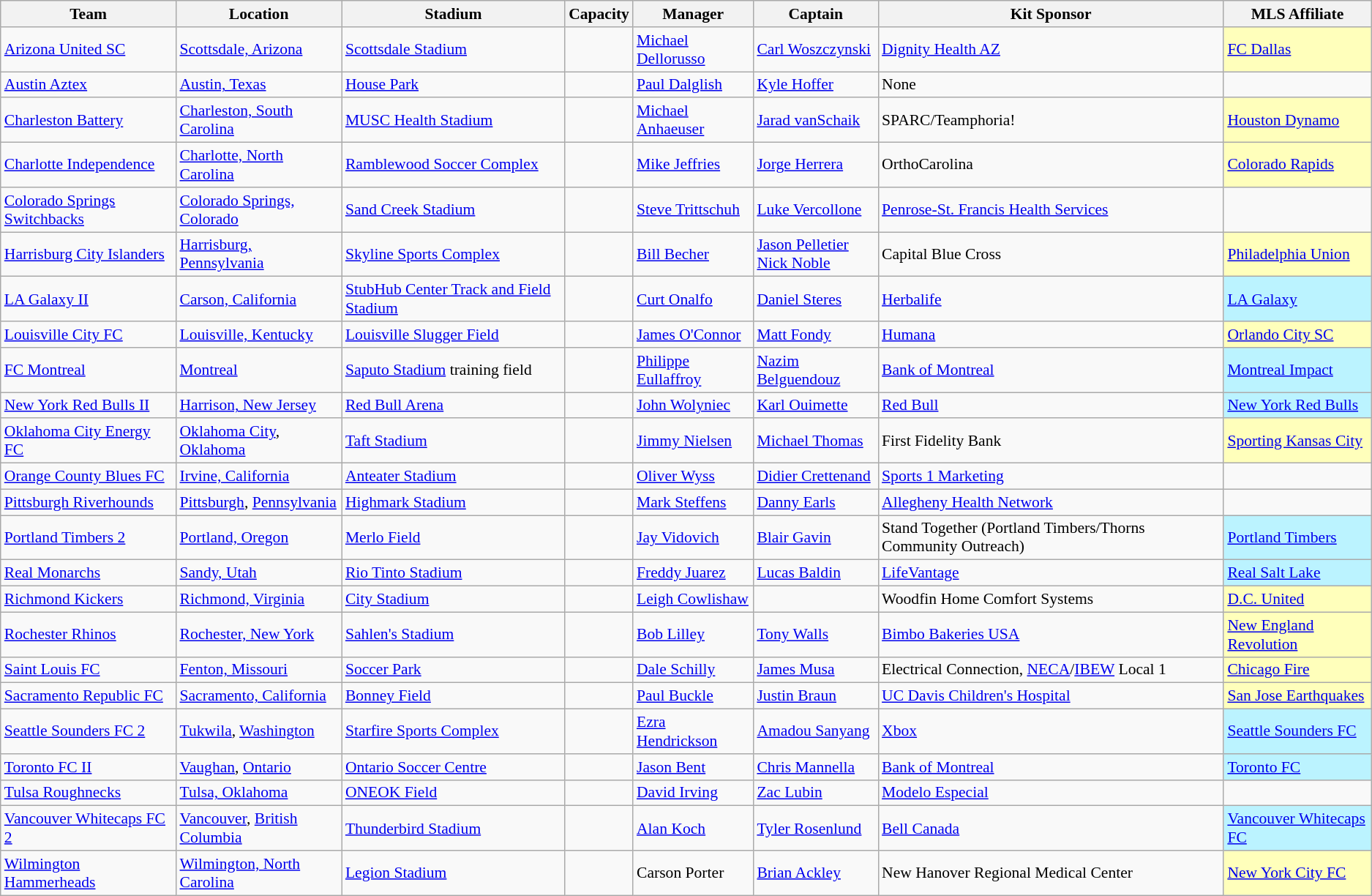<table class="wikitable sortable" border="1" style="font-size:90%;">
<tr>
<th>Team</th>
<th>Location</th>
<th>Stadium</th>
<th>Capacity</th>
<th>Manager</th>
<th>Captain</th>
<th>Kit Sponsor</th>
<th>MLS Affiliate</th>
</tr>
<tr>
<td><a href='#'>Arizona United SC</a></td>
<td><a href='#'>Scottsdale, Arizona</a></td>
<td><a href='#'>Scottsdale Stadium</a></td>
<td style="text-align:center;"></td>
<td> <a href='#'>Michael Dellorusso</a></td>
<td> <a href='#'>Carl Woszczynski</a></td>
<td><a href='#'>Dignity Health AZ</a></td>
<td bgcolor=FFFFBB><a href='#'>FC Dallas</a></td>
</tr>
<tr>
<td><a href='#'>Austin Aztex</a></td>
<td><a href='#'>Austin, Texas</a></td>
<td><a href='#'>House Park</a></td>
<td style="text-align:center;"></td>
<td>  <a href='#'>Paul Dalglish</a></td>
<td> <a href='#'>Kyle Hoffer</a></td>
<td>None</td>
<td></td>
</tr>
<tr>
<td><a href='#'>Charleston Battery</a></td>
<td><a href='#'>Charleston, South Carolina</a></td>
<td><a href='#'>MUSC Health Stadium</a></td>
<td style="text-align:center;"></td>
<td> <a href='#'>Michael Anhaeuser</a></td>
<td> <a href='#'>Jarad vanSchaik</a></td>
<td>SPARC/Teamphoria!</td>
<td bgcolor=FFFFBB><a href='#'>Houston Dynamo</a></td>
</tr>
<tr>
<td><a href='#'>Charlotte Independence</a></td>
<td><a href='#'>Charlotte, North Carolina</a></td>
<td><a href='#'>Ramblewood Soccer Complex</a></td>
<td style="text-align:center;"></td>
<td> <a href='#'>Mike Jeffries</a></td>
<td> <a href='#'>Jorge Herrera</a></td>
<td>OrthoCarolina</td>
<td bgcolor=FFFFBB><a href='#'>Colorado Rapids</a></td>
</tr>
<tr>
<td><a href='#'>Colorado Springs Switchbacks</a></td>
<td><a href='#'>Colorado Springs, Colorado</a></td>
<td><a href='#'>Sand Creek Stadium</a></td>
<td style="text-align:center;"></td>
<td> <a href='#'>Steve Trittschuh</a></td>
<td> <a href='#'>Luke Vercollone</a></td>
<td><a href='#'>Penrose-St. Francis Health Services</a></td>
<td></td>
</tr>
<tr>
<td><a href='#'>Harrisburg City Islanders</a></td>
<td><a href='#'>Harrisburg, Pennsylvania</a></td>
<td><a href='#'>Skyline Sports Complex</a></td>
<td style="text-align:center;"></td>
<td> <a href='#'>Bill Becher</a></td>
<td> <a href='#'>Jason Pelletier</a><br> <a href='#'>Nick Noble</a></td>
<td>Capital Blue Cross</td>
<td bgcolor=FFFFBB><a href='#'>Philadelphia Union</a></td>
</tr>
<tr>
<td><a href='#'>LA Galaxy II</a></td>
<td><a href='#'>Carson, California</a></td>
<td><a href='#'>StubHub Center Track and Field Stadium</a></td>
<td style="text-align:center;"></td>
<td> <a href='#'>Curt Onalfo</a></td>
<td> <a href='#'>Daniel Steres</a></td>
<td><a href='#'>Herbalife</a></td>
<td bgcolor=BBF3FF><a href='#'>LA Galaxy</a></td>
</tr>
<tr>
<td><a href='#'>Louisville City FC</a></td>
<td><a href='#'>Louisville, Kentucky</a></td>
<td><a href='#'>Louisville Slugger Field</a></td>
<td style="text-align:center;"></td>
<td> <a href='#'>James O'Connor</a></td>
<td> <a href='#'>Matt Fondy</a></td>
<td><a href='#'>Humana</a></td>
<td bgcolor=FFFFBB><a href='#'>Orlando City SC</a></td>
</tr>
<tr>
<td><a href='#'>FC Montreal</a></td>
<td><a href='#'>Montreal</a></td>
<td><a href='#'>Saputo Stadium</a> training field</td>
<td style="text-align:center;"></td>
<td> <a href='#'>Philippe Eullaffroy</a></td>
<td> <a href='#'>Nazim Belguendouz</a></td>
<td><a href='#'>Bank of Montreal</a></td>
<td bgcolor=BBF3FF><a href='#'>Montreal Impact</a></td>
</tr>
<tr>
<td><a href='#'>New York Red Bulls II</a></td>
<td><a href='#'>Harrison, New Jersey</a></td>
<td><a href='#'>Red Bull Arena</a></td>
<td style="text-align:center;"></td>
<td> <a href='#'>John Wolyniec</a></td>
<td> <a href='#'>Karl Ouimette</a></td>
<td><a href='#'>Red Bull</a></td>
<td bgcolor=BBF3FF><a href='#'>New York Red Bulls</a></td>
</tr>
<tr>
<td><a href='#'>Oklahoma City Energy FC</a></td>
<td><a href='#'>Oklahoma City</a>, <a href='#'>Oklahoma</a></td>
<td><a href='#'>Taft Stadium</a></td>
<td style="text-align:center;"></td>
<td> <a href='#'>Jimmy Nielsen</a></td>
<td> <a href='#'>Michael Thomas</a></td>
<td>First Fidelity Bank</td>
<td bgcolor=FFFFBB><a href='#'>Sporting Kansas City</a></td>
</tr>
<tr>
<td><a href='#'>Orange County Blues FC</a></td>
<td><a href='#'>Irvine, California</a></td>
<td><a href='#'>Anteater Stadium</a></td>
<td style="text-align:center;"></td>
<td> <a href='#'>Oliver Wyss</a></td>
<td> <a href='#'>Didier Crettenand</a></td>
<td><a href='#'>Sports 1 Marketing</a></td>
<td></td>
</tr>
<tr>
<td><a href='#'>Pittsburgh Riverhounds</a></td>
<td><a href='#'>Pittsburgh</a>, <a href='#'>Pennsylvania</a></td>
<td><a href='#'>Highmark Stadium</a></td>
<td style="text-align:center;"></td>
<td> <a href='#'>Mark Steffens</a></td>
<td> <a href='#'>Danny Earls</a></td>
<td><a href='#'>Allegheny Health Network</a></td>
<td></td>
</tr>
<tr>
<td><a href='#'>Portland Timbers 2</a></td>
<td><a href='#'>Portland, Oregon</a></td>
<td><a href='#'>Merlo Field</a></td>
<td style="text-align:center;"></td>
<td> <a href='#'>Jay Vidovich</a></td>
<td> <a href='#'>Blair Gavin</a></td>
<td>Stand Together (Portland Timbers/Thorns Community Outreach)</td>
<td bgcolor=BBF3FF><a href='#'>Portland Timbers</a></td>
</tr>
<tr>
<td><a href='#'>Real Monarchs</a></td>
<td><a href='#'>Sandy, Utah</a></td>
<td><a href='#'>Rio Tinto Stadium</a></td>
<td style="text-align:center;"></td>
<td> <a href='#'>Freddy Juarez</a></td>
<td> <a href='#'>Lucas Baldin</a></td>
<td><a href='#'>LifeVantage</a></td>
<td bgcolor=BBF3FF><a href='#'>Real Salt Lake</a></td>
</tr>
<tr>
<td><a href='#'>Richmond Kickers</a></td>
<td><a href='#'>Richmond, Virginia</a></td>
<td><a href='#'>City Stadium</a></td>
<td style="text-align:center;"></td>
<td> <a href='#'>Leigh Cowlishaw</a></td>
<td></td>
<td>Woodfin Home Comfort Systems</td>
<td bgcolor=FFFFBB><a href='#'>D.C. United</a></td>
</tr>
<tr>
<td><a href='#'>Rochester Rhinos</a></td>
<td><a href='#'>Rochester, New York</a></td>
<td><a href='#'>Sahlen's Stadium</a></td>
<td style="text-align:center;"></td>
<td> <a href='#'>Bob Lilley</a></td>
<td> <a href='#'>Tony Walls</a></td>
<td><a href='#'>Bimbo Bakeries USA</a></td>
<td bgcolor=FFFFBB><a href='#'>New England Revolution</a></td>
</tr>
<tr>
<td><a href='#'>Saint Louis FC</a></td>
<td><a href='#'>Fenton, Missouri</a></td>
<td><a href='#'>Soccer Park</a></td>
<td style="text-align:center;"></td>
<td> <a href='#'>Dale Schilly</a></td>
<td> <a href='#'>James Musa</a></td>
<td>Electrical Connection, <a href='#'>NECA</a>/<a href='#'>IBEW</a> Local 1</td>
<td bgcolor=FFFFBB><a href='#'>Chicago Fire</a></td>
</tr>
<tr>
<td><a href='#'>Sacramento Republic FC</a></td>
<td><a href='#'>Sacramento, California</a></td>
<td><a href='#'>Bonney Field</a></td>
<td style="text-align:center;"></td>
<td> <a href='#'>Paul Buckle</a></td>
<td> <a href='#'>Justin Braun</a></td>
<td><a href='#'>UC Davis Children's Hospital</a></td>
<td bgcolor=FFFFBB><a href='#'>San Jose Earthquakes</a></td>
</tr>
<tr>
<td><a href='#'>Seattle Sounders FC 2</a></td>
<td><a href='#'>Tukwila</a>, <a href='#'>Washington</a></td>
<td><a href='#'>Starfire Sports Complex</a></td>
<td style="text-align:center;"></td>
<td> <a href='#'>Ezra Hendrickson</a></td>
<td> <a href='#'>Amadou Sanyang</a></td>
<td><a href='#'>Xbox</a></td>
<td bgcolor=BBF3FF><a href='#'>Seattle Sounders FC</a></td>
</tr>
<tr>
<td><a href='#'>Toronto FC II</a></td>
<td><a href='#'>Vaughan</a>, <a href='#'>Ontario</a></td>
<td><a href='#'>Ontario Soccer Centre</a></td>
<td style="text-align:center;"></td>
<td> <a href='#'>Jason Bent</a></td>
<td> <a href='#'>Chris Mannella</a></td>
<td><a href='#'>Bank of Montreal</a></td>
<td bgcolor=BBF3FF><a href='#'>Toronto FC</a></td>
</tr>
<tr>
<td><a href='#'>Tulsa Roughnecks</a></td>
<td><a href='#'>Tulsa, Oklahoma</a></td>
<td><a href='#'>ONEOK Field</a></td>
<td style="text-align:center;"></td>
<td> <a href='#'>David Irving</a></td>
<td> <a href='#'>Zac Lubin</a></td>
<td><a href='#'>Modelo Especial</a></td>
<td></td>
</tr>
<tr>
<td><a href='#'>Vancouver Whitecaps FC 2</a></td>
<td><a href='#'>Vancouver</a>, <a href='#'>British Columbia</a></td>
<td><a href='#'>Thunderbird Stadium</a></td>
<td style="text-align:center;"></td>
<td> <a href='#'>Alan Koch</a></td>
<td> <a href='#'>Tyler Rosenlund</a></td>
<td><a href='#'>Bell Canada</a></td>
<td bgcolor=BBF3FF><a href='#'>Vancouver Whitecaps FC</a></td>
</tr>
<tr>
<td><a href='#'>Wilmington Hammerheads</a></td>
<td><a href='#'>Wilmington, North Carolina</a></td>
<td><a href='#'>Legion Stadium</a></td>
<td style="text-align:center;"></td>
<td> Carson Porter</td>
<td> <a href='#'>Brian Ackley</a></td>
<td>New Hanover Regional Medical Center</td>
<td bgcolor=FFFFBB><a href='#'>New York City FC</a></td>
</tr>
</table>
